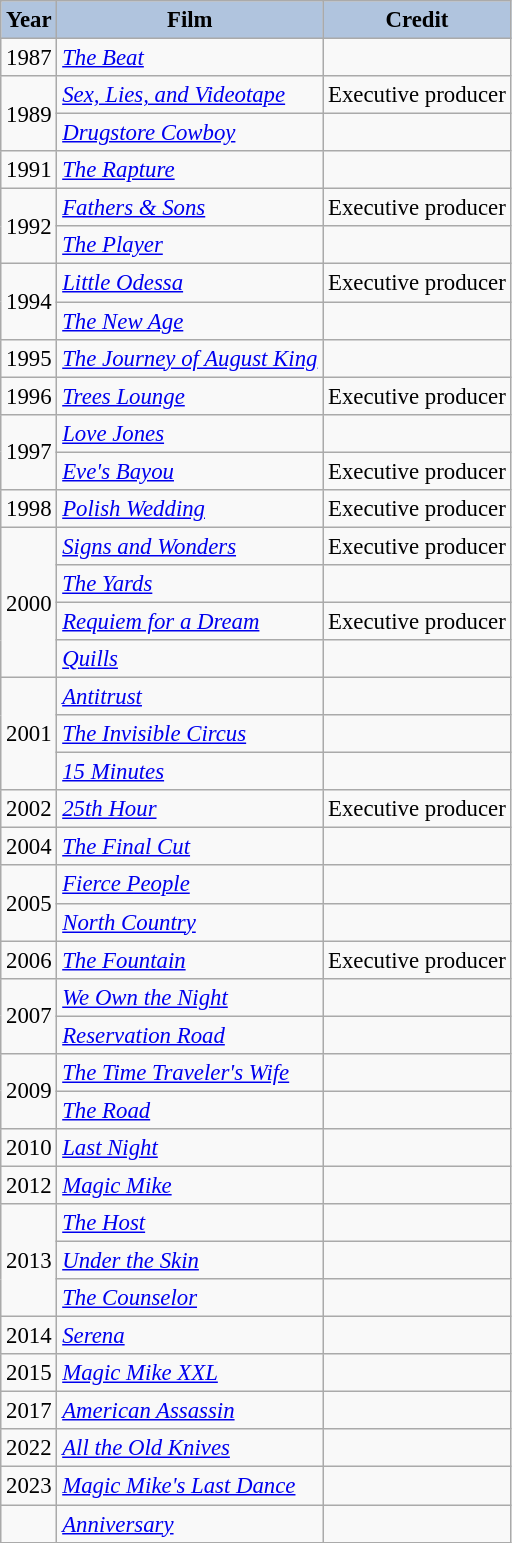<table class="wikitable" style="font-size:95%;">
<tr>
<th style="background:#B0C4DE;">Year</th>
<th style="background:#B0C4DE;">Film</th>
<th style="background:#B0C4DE;">Credit</th>
</tr>
<tr>
<td>1987</td>
<td><em><a href='#'>The Beat</a></em></td>
<td></td>
</tr>
<tr>
<td rowspan=2>1989</td>
<td><em><a href='#'>Sex, Lies, and Videotape</a></em></td>
<td>Executive producer</td>
</tr>
<tr>
<td><em><a href='#'>Drugstore Cowboy</a></em></td>
<td></td>
</tr>
<tr>
<td>1991</td>
<td><em><a href='#'>The Rapture</a></em></td>
<td></td>
</tr>
<tr>
<td rowspan=2>1992</td>
<td><em><a href='#'>Fathers & Sons</a></em></td>
<td>Executive producer</td>
</tr>
<tr>
<td><em><a href='#'>The Player</a></em></td>
<td></td>
</tr>
<tr>
<td rowspan=2>1994</td>
<td><em><a href='#'>Little Odessa</a></em></td>
<td>Executive producer</td>
</tr>
<tr>
<td><em><a href='#'>The New Age</a></em></td>
<td></td>
</tr>
<tr>
<td>1995</td>
<td><em><a href='#'>The Journey of August King</a></em></td>
<td></td>
</tr>
<tr>
<td>1996</td>
<td><em><a href='#'>Trees Lounge</a></em></td>
<td>Executive producer</td>
</tr>
<tr>
<td rowspan=2>1997</td>
<td><em><a href='#'>Love Jones</a></em></td>
<td></td>
</tr>
<tr>
<td><em><a href='#'>Eve's Bayou</a></em></td>
<td>Executive producer</td>
</tr>
<tr>
<td>1998</td>
<td><em><a href='#'>Polish Wedding</a></em></td>
<td>Executive producer</td>
</tr>
<tr>
<td rowspan=4>2000</td>
<td><em><a href='#'>Signs and Wonders</a></em></td>
<td>Executive producer</td>
</tr>
<tr>
<td><em><a href='#'>The Yards</a></em></td>
<td></td>
</tr>
<tr>
<td><em><a href='#'>Requiem for a Dream</a></em></td>
<td>Executive producer</td>
</tr>
<tr>
<td><em><a href='#'>Quills</a></em></td>
<td></td>
</tr>
<tr>
<td rowspan=3>2001</td>
<td><em><a href='#'>Antitrust</a></em></td>
<td></td>
</tr>
<tr>
<td><em><a href='#'>The Invisible Circus</a></em></td>
<td></td>
</tr>
<tr>
<td><em><a href='#'>15 Minutes</a></em></td>
<td></td>
</tr>
<tr>
<td>2002</td>
<td><em><a href='#'>25th Hour</a></em></td>
<td>Executive producer</td>
</tr>
<tr>
<td>2004</td>
<td><em><a href='#'>The Final Cut</a></em></td>
<td></td>
</tr>
<tr>
<td rowspan=2>2005</td>
<td><em><a href='#'>Fierce People</a></em></td>
<td></td>
</tr>
<tr>
<td><em><a href='#'>North Country</a></em></td>
<td></td>
</tr>
<tr>
<td>2006</td>
<td><em><a href='#'>The Fountain</a></em></td>
<td>Executive producer</td>
</tr>
<tr>
<td rowspan=2>2007</td>
<td><em><a href='#'>We Own the Night</a></em></td>
<td></td>
</tr>
<tr>
<td><em><a href='#'>Reservation Road</a></em></td>
<td></td>
</tr>
<tr>
<td rowspan=2>2009</td>
<td><em><a href='#'>The Time Traveler's Wife</a></em></td>
<td></td>
</tr>
<tr>
<td><em><a href='#'>The Road</a></em></td>
<td></td>
</tr>
<tr>
<td>2010</td>
<td><em><a href='#'>Last Night</a></em></td>
<td></td>
</tr>
<tr>
<td>2012</td>
<td><em><a href='#'>Magic Mike</a></em></td>
<td></td>
</tr>
<tr>
<td rowspan=3>2013</td>
<td><em><a href='#'>The Host</a></em></td>
<td></td>
</tr>
<tr>
<td><em><a href='#'>Under the Skin</a></em></td>
<td></td>
</tr>
<tr>
<td><em><a href='#'>The Counselor</a></em></td>
<td></td>
</tr>
<tr>
<td>2014</td>
<td><em><a href='#'>Serena</a></em></td>
<td></td>
</tr>
<tr>
<td>2015</td>
<td><em><a href='#'>Magic Mike XXL</a></em></td>
<td></td>
</tr>
<tr>
<td>2017</td>
<td><em><a href='#'>American Assassin</a></em></td>
<td></td>
</tr>
<tr>
<td>2022</td>
<td><em><a href='#'>All the Old Knives</a></em></td>
<td></td>
</tr>
<tr>
<td>2023</td>
<td><em><a href='#'>Magic Mike's Last Dance</a></em></td>
<td></td>
</tr>
<tr>
<td></td>
<td><em><a href='#'>Anniversary</a></em></td>
<td></td>
</tr>
</table>
